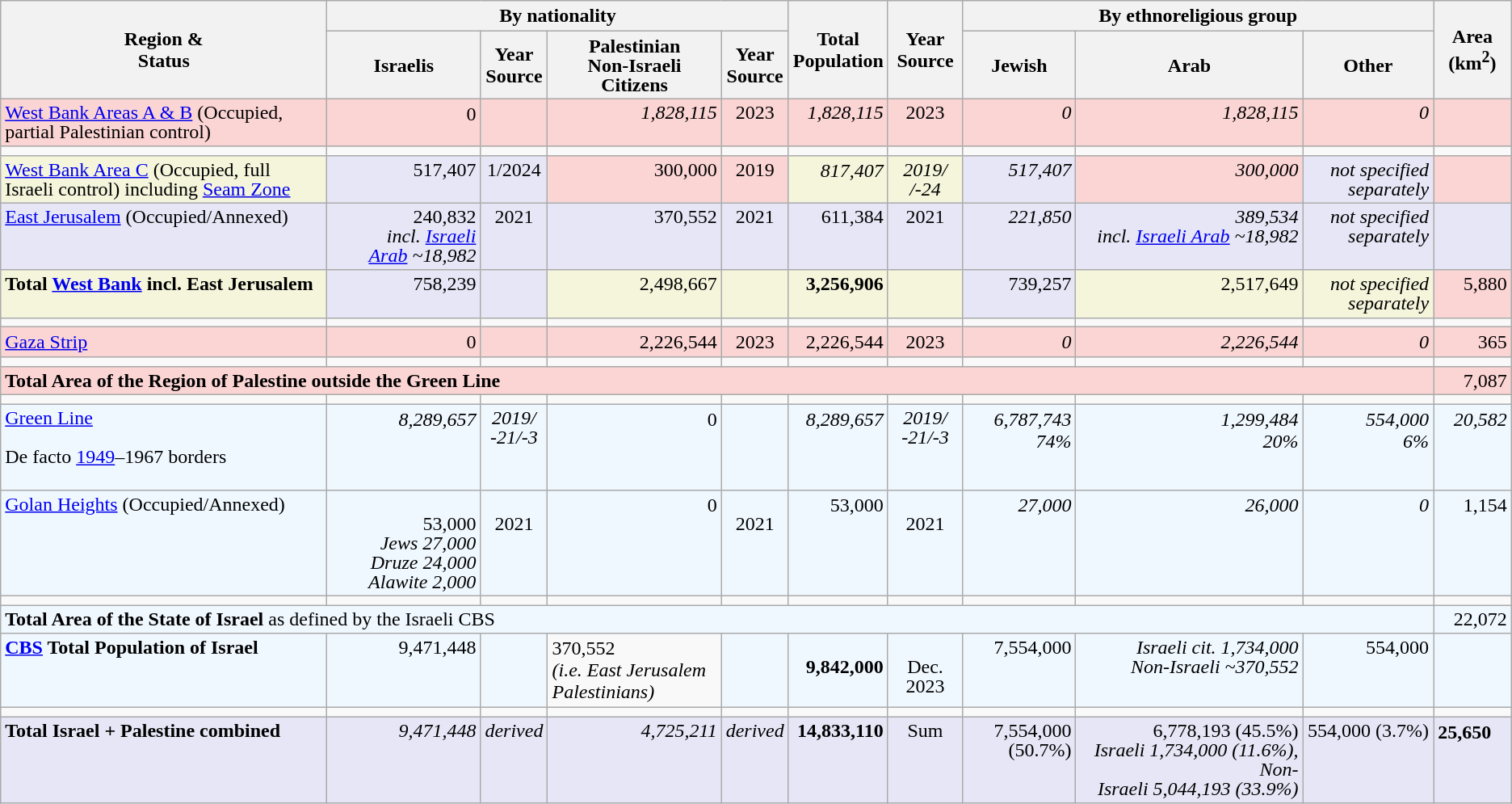<table class="wikitable sortable sort-under">
<tr>
<th rowspan = 2>Region &<br>Status</th>
<th colspan = 4>By nationality</th>
<th rowspan = 2>Total<br>Population</th>
<th rowspan = 2>Year<br>Source</th>
<th colspan = 3>By ethnoreligious group</th>
<th rowspan = 2>Area (km<sup>2</sup>)</th>
</tr>
<tr>
<th scope="col">Israelis</th>
<th scope="col">Year<br>Source</th>
<th scope="col" style="vertical-align:top;line-height:100%;">Palestinian<br>Non-Israeli<br>Citizens</th>
<th scope="col">Year<br>Source</th>
<th scope="col">Jewish</th>
<th scope="col">Arab</th>
<th scope="col">Other</th>
</tr>
<tr>
<td style="vertical-align:top;line-height:100%;background:#fbd4d4;"><a href='#'>West Bank Areas A & B</a> (Occupied, partial Palestinian control)</td>
<td style="vertical-align:top;text-align:right;background:#fbd4d4;">0</td>
<td style="vertical-align:top;text-align:center;background:#fbd4d4;"></td>
<td style="vertical-align:top;text-align:right;line-height:100%;background:#fbd4d4;"><em>1,828,115</em></td>
<td style="vertical-align:top;text-align:center;line-height:100%;background:#fbd4d4;">2023<br></td>
<td style="vertical-align:top;text-align:right;line-height:100%;background:#fbd4d4;"><em>1,828,115</em></td>
<td style="vertical-align:top;text-align:center;line-height:100%;background:#fbd4d4;">2023<br></td>
<td style="vertical-align:top;text-align:right;line-height:100%;background:#fbd4d4;"><em>0</em></td>
<td style="vertical-align:top;text-align:right;line-height:100%;background:#fbd4d4;"><em>1,828,115</em></td>
<td style="vertical-align:top;text-align:right;line-height:100%;background:#fbd4d4;"><em>0</em></td>
<td style="vertical-align:top;text-align:right;line-height:100%;background:#fbd4d4;"></td>
</tr>
<tr>
<td></td>
<td></td>
<td></td>
<td></td>
<td></td>
<td></td>
<td></td>
<td></td>
<td></td>
<td></td>
<td></td>
</tr>
<tr>
<td style="vertical-align:top;line-height:100%;background:beige;"><a href='#'>West Bank Area C</a> (Occupied, full Israeli control) including <a href='#'>Seam Zone</a><br></td>
<td style="vertical-align:top;text-align:right;line-height:100%;background:#e6e6f6;">517,407</td>
<td style="vertical-align:top;text-align:center;line-height:100%;background:#e6e6f6;">1/2024<br></td>
<td style="vertical-align: top;text-align:right;line-height:100%;background:#fbd4d4;">300,000</td>
<td style="vertical-align: top;text-align:center;line-height:100%;background:#fbd4d4;">2019<br></td>
<td style="vertical-align: top;text-align:right;background:beige;"><em>817,407</em> </td>
<td style="vertical-align: top;text-align:center;line-height:100%;background:beige;"><em>2019/<br>/-24</em></td>
<td style="vertical-align: top;text-align:right;line-height:100%;background:#e6e6f6;"><em>517,407</em></td>
<td style="vertical-align: top;text-align:right;line-height:100%;background:#fbd4d4"><em>300,000</em></td>
<td style="vertical-align: top;text-align:right;line-height:100%;background:#e6e6f6;"><em>not specified separately</em></td>
<td style="vertical-align:top;text-align:right;line-height:100%;background:#fbd4d4;"></td>
</tr>
<tr>
<td style="vertical-align:top;line-height:100%;background:#e6e6f6;"><a href='#'>East Jerusalem</a> (Occupied/Annexed)</td>
<td style="vertical-align:top;text-align:right;line-height:100%;background:#e6e6f6;">240,832<br><em>incl. <a href='#'>Israeli Arab</a> ~18,982</em></td>
<td style="vertical-align:top;text-align:center;line-height:100%;background:#e6e6f6;">2021<br></td>
<td style="vertical-align:top;text-align:right;line-height:100%;background:#e6e6f6;">370,552</td>
<td style="vertical-align:top;text-align:center;line-height:100%;background:#e6e6f6;">2021<br></td>
<td style="vertical-align:top;text-align:right;line-height:100%;background:#e6e6f6;">611,384</td>
<td style="vertical-align:top;text-align:center;line-height:100%;background:#e6e6f6;">2021<br></td>
<td style="vertical-align:top;text-align:right;line-height:100%;background:#e6e6f6;"><em>221,850</em> </td>
<td style="vertical-align:top;text-align:right;line-height:100%;background:#e6e6f6;"><em>389,534</em><br><em>incl. <a href='#'>Israeli Arab</a> ~18,982</em></td>
<td style="vertical-align:top;text-align:right;line-height:100%;background:#e6e6f6;"><em>not specified separately</em></td>
<td style="vertical-align:top;text-align:right;line-height:100%;background:#e6e6f6;"></td>
</tr>
<tr>
<td style="vertical-align:top;line-height:100%;background:beige;"><strong>Total <a href='#'>West Bank</a> incl. East Jerusalem</strong></td>
<td style="vertical-align:top;text-align:right;line-height:100%;background:#e6e6f6;">758,239</td>
<td style="vertical-align:top;text-align:right;line-height:100%;background:#e6e6f6;"></td>
<td style="vertical-align:top;text-align:right;line-height:100%;background:beige;">2,498,667</td>
<td style="vertical-align:top;text-align:right;line-height:100%;background:beige;"></td>
<td style="vertical-align:top;text-align:right;line-height:100%;background:beige;"><strong>3,256,906</strong></td>
<td style="vertical-align:top;text-align:right;line-height:100%;background:beige;"></td>
<td style="vertical-align:top;text-align:right;line-height:100%;background:#e6e6f6;">739,257</td>
<td style="vertical-align:top;text-align:right;line-height:100%;background:beige;">2,517,649</td>
<td style="vertical-align:top;text-align:right;line-height:100%;background:beige;"><em>not specified separately</em></td>
<td style="vertical-align:top;text-align:right;line-height:100%;background:#fbd4d4;">5,880<br></td>
</tr>
<tr>
<td></td>
<td></td>
<td></td>
<td></td>
<td></td>
<td></td>
<td></td>
<td></td>
<td></td>
<td></td>
<td></td>
</tr>
<tr>
<td style="vertical-align:middle;line-height:100%;#fbd4d4;background:#fbd4d4;"><a href='#'>Gaza Strip</a></td>
<td style="vertical-align:middle;text-align:right;background:#fbd4d4">0</td>
<td style="vertical-align:middle;text-align:center;background:#fbd4d4;"></td>
<td style="vertical-align:middle;text-align:right;line-height:100%;background:#fbd4d4;">2,226,544</td>
<td style="vertical-align:middle;text-align:center;line-height:100%;background:#fbd4d4;">2023<br></td>
<td style="vertical-align:middle;text-align:right;line-height:100%;background:#fbd4d4;">2,226,544</td>
<td style="vertical-align:middle;text-align:center;line-height:100%;background:#fbd4d4;">2023<br></td>
<td style="vertical-align:middle;text-align:right;line-height:100%;background:#fbd4d4"><em>0</em></td>
<td style="vertical-align:middle;text-align:right;line-height:100%;background:#fbd4d4;"><em>2,226,544</em></td>
<td style="vertical-align:middle;text-align:right;line-height:100%;background:#fbd4d4"><em>0</em></td>
<td style="vertical-align:middle;text-align:right;line-height:100%;background:#fbd4d4">365</td>
</tr>
<tr>
<td></td>
<td></td>
<td></td>
<td></td>
<td></td>
<td></td>
<td></td>
<td></td>
<td></td>
<td></td>
<td></td>
</tr>
<tr>
<td colspan = 10 style="vertical-align:top;line-height:100%;text-align:left;background:#fbd4d4;"><strong>Total Area of the Region of Palestine outside the Green Line</strong></td>
<td style="vertical-align:top;line-height:100%;text-align:right;background:#fbd4d4;">7,087</td>
</tr>
<tr>
<td></td>
<td></td>
<td></td>
<td></td>
<td></td>
<td></td>
<td></td>
<td></td>
<td></td>
<td></td>
<td></td>
</tr>
<tr>
<td style="vertical-align:top;line-height:100%;background:aliceblue;"><a href='#'>Green Line</a><br><p>De facto <a href='#'>1949</a>–1967 borders</p></td>
<td style="vertical-align:top;text-align:right;background:aliceblue;"><em>8,289,657</em></td>
<td style="vertical-align:top;text-align:center;line-height:100%;background:aliceblue;"><em>2019/<br>-21/-3</em><br></td>
<td style="vertical-align:top;text-align:right;background:aliceblue;">0</td>
<td style="vertical-align:top;text-align:center;background:aliceblue;"></td>
<td style="vertical-align:top;text-align:right;background:aliceblue;"><em>8,289,657</em></td>
<td style="vertical-align:top;text-align:center;line-height:100%;background:aliceblue;"><em>2019/<br>-21/-3</em><br></td>
<td style="vertical-align:top;text-align:right;background:aliceblue;"><em>6,787,743</em><br><em>74%</em></td>
<td style="vertical-align:top;text-align:right;background:aliceblue;"><em>1,299,484</em><br><em>20%</em> </td>
<td style="vertical-align:top;text-align:right;background:aliceblue;"><em>554,000</em><br><em>6%</em> </td>
<td style="vertical-align:top;text-align:right;background:aliceblue;"><em>20,582</em><br></td>
</tr>
<tr>
<td style="vertical-align:top;line-height:100%;background:aliceblue;"><a href='#'>Golan Heights</a> (Occupied/Annexed)<br></td>
<td style="vertical-align:top;text-align:right;line-height:100%;background:aliceblue;"><br>53,000<br><em>Jews 27,000<br>Druze 24,000<br>Alawite 2,000</em></td>
<td style="vertical-align:top;text-align:center;line-height:100%;background:aliceblue;"><br>2021<br></td>
<td style="vertical-align:top;text-align:right;background:aliceblue;">0</td>
<td style="vertical-align:top;text-align:center;line-height:100%;background:aliceblue;"><br>2021<br></td>
<td style="vertical-align:top;text-align:right;background:aliceblue;">53,000</td>
<td style="vertical-align:top;text-align:center;line-height:100%;background:aliceblue;"><br>2021<br></td>
<td style="vertical-align:top;text-align:right;background:aliceblue;"><em>27,000</em></td>
<td style="vertical-align:top;text-align:right;background:aliceblue;"><em>26,000</em></td>
<td style="vertical-align:top;text-align:right;background:aliceblue;"><em>0</em></td>
<td style="vertical-align:top;text-align:right;background:aliceblue;">1,154</td>
</tr>
<tr>
<td></td>
<td></td>
<td></td>
<td></td>
<td></td>
<td></td>
<td></td>
<td></td>
<td></td>
<td></td>
<td></td>
</tr>
<tr>
<td colspan=10  style="vertical-align:top;line-height:100%;background:aliceblue;"><strong>Total Area of the State of Israel</strong> as defined by the Israeli CBS</td>
<td style="vertical-align:top;text-align:right;line-height:100%;background:aliceblue;">22,072 </td>
</tr>
<tr>
<td style="vertical-align:top;text-align:left;line-height:100%;background:aliceblue;"><strong><a href='#'>CBS</a> Total Population of Israel</strong></td>
<td style="vertical-align:top;text-align:right;line-height:100%;background:aliceblue;">9,471,448</td>
<td style="vertical-align:top;text-align:right;line-height:100%;background:aliceblue;"></td>
<td>370,552<br><em>(i.e. East Jerusalem Palestinians)</em></td>
<td style="vertical-align:top;text-align:right;line-height:100%;background:aliceblue;"></td>
<td style="vertical-align:top;text-align:right;line-height:100%;background:aliceblue;"><br><strong>9,842,000</strong></td>
<td style="vertical-align:top;text-align:center;line-height:100%;background:aliceblue;"><br>Dec. 2023<br></td>
<td style="vertical-align:top;text-align:right;line-height:100%;background:aliceblue;">7,554,000</td>
<td style="vertical-align:top;text-align:right;line-height:100%;background:aliceblue;"><em>Israeli cit. 1,734,000<br>Non-Israeli ~370,552</em></td>
<td style="vertical-align:top;text-align:right;line-height:100%;background:aliceblue;">554,000</td>
<td style="vertical-align:top;text-align:right;line-height:100%;background:aliceblue;"></td>
</tr>
<tr>
<td></td>
<td></td>
<td></td>
<td></td>
<td></td>
<td></td>
<td></td>
<td></td>
<td></td>
<td></td>
<td></td>
</tr>
<tr>
<td style="vertical-align:top;text-align:left;line-height:100%;background:#e6e6f6"><strong>Total Israel + Palestine combined</strong></td>
<td style="vertical-align:top;text-align:right;line-height:100%;background:#e6e6f6"><em>9,471,448</em></td>
<td style="vertical-align:top;text-align:right;line-height:100%;background:#e6e6f6"><em>derived</em></td>
<td style="vertical-align:top;text-align:right;line-height:100%;background:#e6e6f6"><em>4,725,211</em></td>
<td style="vertical-align:top;text-align:right;line-height:100%;background:#e6e6f6"><em>derived</em></td>
<td style="vertical-align:top;text-align:right;line-height:100%;background:#e6e6f6"><strong>14,833,110</strong></td>
<td style="vertical-align:top;text-align:center;line-height:100%;background:#e6e6f6">Sum</td>
<td style="vertical-align:top;text-align:right;line-height:100%;background:#e6e6f6">7,554,000 (50.7%)</td>
<td style="vertical-align:top;text-align:right;line-height:100%;background:#e6e6f6">6,778,193 (45.5%)<br><span><em>Israeli 1,734,000 (11.6%),<br>Non-Israeli 5,044,193 (33.9%)</em></span></td>
<td style="vertical-align:top;text-align:right;line-height:100%;background:#e6e6f6">554,000 (3.7%)</td>
<td style="vertical-align:top;align:right;background:#e6e6f6"><strong>25,650</strong></td>
</tr>
</table>
